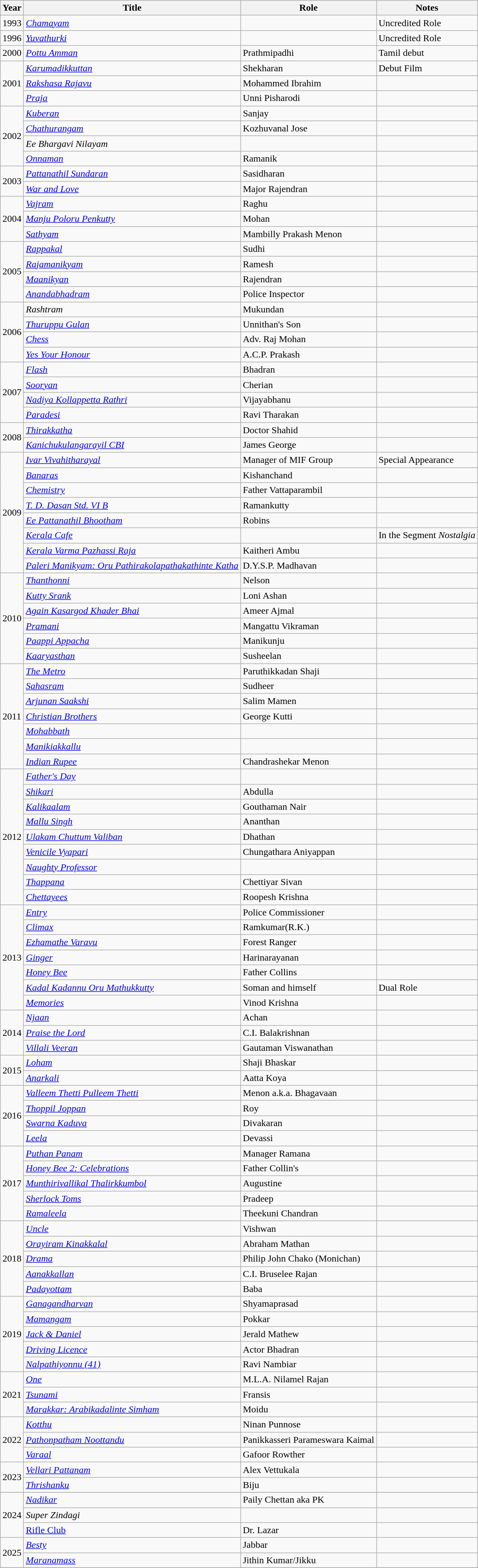<table class="wikitable sortable">
<tr>
<th>Year</th>
<th>Title</th>
<th>Role</th>
<th class="unsortable">Notes</th>
</tr>
<tr>
<td>1993</td>
<td><em><a href='#'>Chamayam</a></em></td>
<td></td>
<td>Uncredited Role</td>
</tr>
<tr>
<td>1996</td>
<td><em><a href='#'>Yuvathurki</a></em></td>
<td></td>
<td>Uncredited Role</td>
</tr>
<tr>
<td>2000</td>
<td><em><a href='#'>Pottu Amman</a></em></td>
<td>Prathmipadhi</td>
<td>Tamil debut</td>
</tr>
<tr>
<td rowspan="3">2001</td>
<td><em><a href='#'>Karumadikkuttan</a></em></td>
<td>Shekharan</td>
<td>Debut Film</td>
</tr>
<tr>
<td><em><a href='#'>Rakshasa Rajavu</a></em></td>
<td>Mohammed Ibrahim</td>
<td></td>
</tr>
<tr>
<td><em><a href='#'>Praja</a></em></td>
<td>Unni Pisharodi</td>
<td></td>
</tr>
<tr>
<td rowspan="4">2002</td>
<td><em><a href='#'>Kuberan</a></em></td>
<td>Sanjay</td>
<td></td>
</tr>
<tr>
<td><em><a href='#'>Chathurangam</a></em></td>
<td>Kozhuvanal Jose</td>
<td></td>
</tr>
<tr>
<td><em>Ee Bhargavi Nilayam</em></td>
<td></td>
<td></td>
</tr>
<tr>
<td><em><a href='#'>Onnaman</a></em></td>
<td>Ramanik</td>
<td></td>
</tr>
<tr>
<td rowspan="2">2003</td>
<td><em><a href='#'>Pattanathil Sundaran</a></em></td>
<td>Sasidharan</td>
<td></td>
</tr>
<tr>
<td><em><a href='#'>War and Love</a></em></td>
<td>Major Rajendran</td>
<td></td>
</tr>
<tr>
<td rowspan="3">2004</td>
<td><em><a href='#'>Vajram</a></em></td>
<td>Raghu</td>
<td></td>
</tr>
<tr>
<td><em><a href='#'>Manju Poloru Penkutty</a></em></td>
<td>Mohan</td>
<td></td>
</tr>
<tr>
<td><em><a href='#'>Sathyam</a></em></td>
<td>Mambilly Prakash Menon</td>
<td></td>
</tr>
<tr>
<td rowspan="4">2005</td>
<td><em><a href='#'>Rappakal</a></em></td>
<td>Sudhi</td>
<td></td>
</tr>
<tr>
<td><em><a href='#'>Rajamanikyam</a></em></td>
<td>Ramesh</td>
<td></td>
</tr>
<tr>
<td><em><a href='#'>Maanikyan</a></em></td>
<td>Rajendran</td>
<td></td>
</tr>
<tr>
<td><em><a href='#'>Anandabhadram</a></em></td>
<td>Police Inspector</td>
<td></td>
</tr>
<tr>
<td rowspan="4">2006</td>
<td><em>Rashtram</em></td>
<td>Mukundan</td>
<td></td>
</tr>
<tr>
<td><em><a href='#'>Thuruppu Gulan</a></em></td>
<td>Unnithan's Son</td>
<td></td>
</tr>
<tr>
<td><em><a href='#'>Chess</a></em></td>
<td>Adv. Raj Mohan</td>
<td></td>
</tr>
<tr>
<td><em><a href='#'>Yes Your Honour</a></em></td>
<td>A.C.P. Prakash</td>
<td></td>
</tr>
<tr>
<td rowspan="4">2007</td>
<td><em><a href='#'>Flash</a></em></td>
<td>Bhadran</td>
<td></td>
</tr>
<tr>
<td><em><a href='#'>Sooryan</a></em></td>
<td>Cherian</td>
<td></td>
</tr>
<tr>
<td><em><a href='#'>Nadiya Kollappetta Rathri</a></em></td>
<td>Vijayabhanu</td>
<td></td>
</tr>
<tr>
<td><em><a href='#'>Paradesi</a></em></td>
<td>Ravi Tharakan</td>
<td></td>
</tr>
<tr>
<td rowspan="2">2008</td>
<td><em><a href='#'>Thirakkatha</a></em></td>
<td>Doctor Shahid</td>
<td></td>
</tr>
<tr>
<td><em><a href='#'>Kanichukulangarayil CBI</a></em></td>
<td>James George</td>
</tr>
<tr>
<td rowspan="8">2009</td>
<td><em><a href='#'>Ivar Vivahitharayal</a></em></td>
<td>Manager of MIF Group</td>
<td>Special Appearance</td>
</tr>
<tr>
<td><em><a href='#'>Banaras</a></em></td>
<td>Kishanchand</td>
<td></td>
</tr>
<tr>
<td><em><a href='#'>Chemistry</a></em></td>
<td>Father Vattaparambil</td>
<td></td>
</tr>
<tr>
<td><em><a href='#'>T. D. Dasan Std. VI B </a></em></td>
<td>Ramankutty</td>
<td></td>
</tr>
<tr>
<td><em><a href='#'>Ee Pattanathil Bhootham</a></em></td>
<td>Robins</td>
<td></td>
</tr>
<tr>
<td><em><a href='#'>Kerala Cafe</a></em></td>
<td></td>
<td>In the Segment <em>Nostalgia</em></td>
</tr>
<tr>
<td><em><a href='#'>Kerala Varma Pazhassi Raja</a></em></td>
<td>Kaitheri Ambu</td>
<td></td>
</tr>
<tr>
<td><em><a href='#'>Paleri Manikyam: Oru Pathirakolapathakathinte Katha</a></em></td>
<td>D.Y.S.P. Madhavan</td>
<td></td>
</tr>
<tr>
<td rowspan="6">2010</td>
<td><em><a href='#'>Thanthonni</a></em></td>
<td>Nelson</td>
<td></td>
</tr>
<tr>
<td><em><a href='#'>Kutty Srank</a></em></td>
<td>Loni Ashan</td>
<td></td>
</tr>
<tr>
<td><em><a href='#'>Again Kasargod Khader Bhai</a></em></td>
<td>Ameer Ajmal</td>
<td></td>
</tr>
<tr>
<td><em><a href='#'>Pramani</a></em></td>
<td>Mangattu Vikraman</td>
<td></td>
</tr>
<tr>
<td><em><a href='#'>Paappi Appacha</a></em></td>
<td>Manikunju</td>
<td></td>
</tr>
<tr>
<td><em><a href='#'>Kaaryasthan</a></em></td>
<td>Susheelan</td>
<td></td>
</tr>
<tr>
<td rowspan="7">2011</td>
<td><em><a href='#'>The Metro</a></em></td>
<td>Paruthikkadan Shaji</td>
<td></td>
</tr>
<tr>
<td><em><a href='#'>Sahasram</a></em></td>
<td>Sudheer</td>
<td></td>
</tr>
<tr>
<td><em><a href='#'>Arjunan Saakshi</a></em></td>
<td>Salim Mamen</td>
<td></td>
</tr>
<tr>
<td><em><a href='#'>Christian Brothers</a></em></td>
<td>George Kutti</td>
<td></td>
</tr>
<tr>
<td><em><a href='#'>Mohabbath</a></em></td>
<td></td>
<td></td>
</tr>
<tr>
<td><em><a href='#'>Manikiakkallu</a></em></td>
<td></td>
<td></td>
</tr>
<tr>
<td><em><a href='#'>Indian Rupee</a></em></td>
<td>Chandrashekar Menon</td>
<td></td>
</tr>
<tr>
<td rowspan="9">2012</td>
<td><em><a href='#'>Father's Day</a></em></td>
<td></td>
<td></td>
</tr>
<tr>
<td><em><a href='#'>Shikari</a></em></td>
<td>Abdulla</td>
<td></td>
</tr>
<tr>
<td><em><a href='#'>Kalikaalam</a></em></td>
<td>Gouthaman Nair</td>
<td></td>
</tr>
<tr>
<td><em><a href='#'>Mallu Singh</a></em></td>
<td>Ananthan</td>
<td></td>
</tr>
<tr>
<td><em><a href='#'>Ulakam Chuttum Valiban</a></em></td>
<td>Dhathan</td>
<td></td>
</tr>
<tr>
<td><em><a href='#'>Venicile Vyapari</a></em></td>
<td>Chungathara Aniyappan</td>
<td></td>
</tr>
<tr>
<td><em><a href='#'>Naughty Professor</a></em></td>
<td></td>
<td></td>
</tr>
<tr>
<td><em><a href='#'>Thappana</a></em></td>
<td>Chettiyar Sivan</td>
<td></td>
</tr>
<tr>
<td><em><a href='#'>Chettayees</a></em></td>
<td>Roopesh Krishna</td>
<td></td>
</tr>
<tr>
<td rowspan="7">2013</td>
<td><em><a href='#'>Entry</a></em></td>
<td>Police Commissioner</td>
<td></td>
</tr>
<tr>
<td><em><a href='#'>Climax</a></em></td>
<td>Ramkumar(R.K.)</td>
<td></td>
</tr>
<tr>
<td><em><a href='#'>Ezhamathe Varavu</a></em></td>
<td>Forest Ranger</td>
<td></td>
</tr>
<tr>
<td><em><a href='#'>Ginger</a></em></td>
<td>Harinarayanan</td>
<td></td>
</tr>
<tr>
<td><em><a href='#'>Honey Bee</a></em></td>
<td>Father Collins</td>
<td></td>
</tr>
<tr>
<td><em><a href='#'>Kadal Kadannu Oru Mathukkutty</a></em></td>
<td>Soman and himself</td>
<td>Dual Role</td>
</tr>
<tr>
<td><em><a href='#'>Memories</a></em></td>
<td>Vinod Krishna</td>
<td></td>
</tr>
<tr>
<td rowspan=3>2014</td>
<td><em><a href='#'>Njaan</a></em></td>
<td>Achan</td>
<td></td>
</tr>
<tr>
<td><em><a href='#'>Praise the Lord</a></em></td>
<td>C.I. Balakrishnan</td>
<td></td>
</tr>
<tr>
<td><em><a href='#'>Villali Veeran</a></em></td>
<td>Gautaman Viswanathan</td>
</tr>
<tr>
<td rowspan="2">2015</td>
<td><em><a href='#'>Loham</a></em></td>
<td>Shaji Bhaskar</td>
<td></td>
</tr>
<tr>
<td><em><a href='#'>Anarkali</a></em></td>
<td>Aatta Koya</td>
<td></td>
</tr>
<tr>
<td rowspan="4">2016</td>
<td><em><a href='#'>Valleem Thetti Pulleem Thetti</a></em></td>
<td>Menon a.k.a. Bhagavaan</td>
<td></td>
</tr>
<tr>
<td><em><a href='#'>Thoppil Joppan</a></em></td>
<td>Roy</td>
<td></td>
</tr>
<tr>
<td><em><a href='#'>Swarna Kaduva</a></em></td>
<td>Divakaran</td>
<td></td>
</tr>
<tr>
<td><em><a href='#'>Leela</a></em></td>
<td>Devassi</td>
<td></td>
</tr>
<tr>
<td rowspan="5">2017</td>
<td><em><a href='#'>Puthan Panam</a></em></td>
<td>Manager Ramana</td>
<td></td>
</tr>
<tr>
<td><em><a href='#'>Honey Bee 2: Celebrations</a></em></td>
<td>Father Collin's</td>
<td></td>
</tr>
<tr>
<td><em><a href='#'>Munthirivallikal Thalirkkumbol</a></em></td>
<td>Augustine</td>
<td></td>
</tr>
<tr>
<td><em><a href='#'>Sherlock Toms</a></em></td>
<td>Pradeep</td>
<td></td>
</tr>
<tr>
<td><em><a href='#'>Ramaleela</a></em></td>
<td>Theekuni Chandran</td>
<td></td>
</tr>
<tr>
<td rowspan=5>2018</td>
<td><em><a href='#'>Uncle</a></em></td>
<td>Vishwan</td>
<td></td>
</tr>
<tr>
<td><em><a href='#'>Orayiram Kinakkalal</a></em></td>
<td>Abraham Mathan</td>
<td></td>
</tr>
<tr>
<td><em><a href='#'>Drama</a></em></td>
<td>Philip John Chako (Monichan)</td>
<td></td>
</tr>
<tr>
<td><em><a href='#'>Aanakkallan</a></em></td>
<td>C.I. Bruselee Rajan</td>
<td></td>
</tr>
<tr>
<td><em><a href='#'>Padayottam</a></em></td>
<td>Baba</td>
<td></td>
</tr>
<tr>
<td rowspan=5>2019</td>
<td><em><a href='#'>Ganagandharvan</a></em></td>
<td>Shyamaprasad</td>
<td></td>
</tr>
<tr>
<td><em><a href='#'>Mamangam</a></em></td>
<td>Pokkar</td>
<td></td>
</tr>
<tr>
<td><em><a href='#'>Jack & Daniel</a></em></td>
<td>Jerald Mathew</td>
<td></td>
</tr>
<tr>
<td><em><a href='#'>Driving Licence</a></em></td>
<td>Actor Bhadran</td>
<td></td>
</tr>
<tr>
<td><em><a href='#'>Nalpathiyonnu (41)</a></em></td>
<td>Ravi Nambiar</td>
<td></td>
</tr>
<tr>
<td rowspan=3>2021</td>
<td><em><a href='#'>One</a></em></td>
<td>M.L.A. Nilamel Rajan</td>
<td></td>
</tr>
<tr>
<td><em><a href='#'>Tsunami</a></em></td>
<td>Fransis</td>
<td></td>
</tr>
<tr>
<td><em><a href='#'>Marakkar: Arabikadalinte Simham</a></em></td>
<td>Moidu</td>
<td></td>
</tr>
<tr>
<td rowspan=3>2022</td>
<td><em><a href='#'>Kotthu</a></em></td>
<td>Ninan Punnose</td>
<td></td>
</tr>
<tr>
<td><em><a href='#'>Pathonpatham Noottandu</a></em></td>
<td>Panikkasseri Parameswara Kaimal</td>
<td></td>
</tr>
<tr>
<td><em><a href='#'>Varaal</a></em></td>
<td>Gafoor Rowther</td>
<td></td>
</tr>
<tr>
<td rowspan=2>2023</td>
<td><em><a href='#'>Vellari Pattanam</a></em></td>
<td>Alex Vettukala</td>
<td></td>
</tr>
<tr>
<td><em><a href='#'>Thrishanku</a></em></td>
<td>Biju</td>
<td></td>
</tr>
<tr>
</tr>
<tr>
<td rowspan=3>2024</td>
<td><em><a href='#'>Nadikar</a></em></td>
<td>Paily Chettan aka PK</td>
<td></td>
</tr>
<tr>
<td><em>Super Zindagi</em></td>
<td></td>
<td></td>
</tr>
<tr>
<td><em><a href='#'></em>Rifle Club<em></a></em></td>
<td>Dr. Lazar</td>
<td></td>
</tr>
<tr>
<td rowspan=2>2025</td>
<td><em><a href='#'>Besty</a></em></td>
<td>Jabbar</td>
<td></td>
</tr>
<tr>
<td><em><a href='#'>Maranamass</a></em></td>
<td>Jithin Kumar/Jikku</td>
<td></td>
</tr>
<tr>
</tr>
</table>
